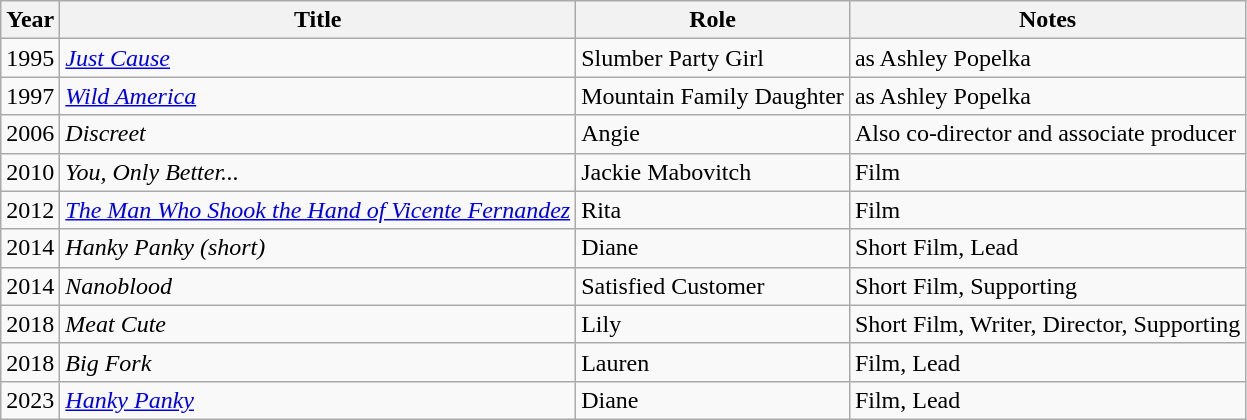<table class="wikitable sortable">
<tr>
<th>Year</th>
<th>Title</th>
<th class="unsortable">Role</th>
<th class="unsortable">Notes</th>
</tr>
<tr>
<td>1995</td>
<td><em><a href='#'>Just Cause</a></em></td>
<td>Slumber Party Girl</td>
<td>as Ashley Popelka</td>
</tr>
<tr>
<td>1997</td>
<td><em><a href='#'>Wild America</a></em></td>
<td>Mountain Family Daughter</td>
<td>as Ashley Popelka</td>
</tr>
<tr>
<td>2006</td>
<td><em>Discreet</em></td>
<td>Angie</td>
<td>Also co-director and associate producer</td>
</tr>
<tr>
<td>2010</td>
<td><em>You, Only Better...</em></td>
<td>Jackie Mabovitch</td>
<td>Film</td>
</tr>
<tr>
<td>2012</td>
<td><em><a href='#'>The Man Who Shook the Hand of Vicente Fernandez</a></em></td>
<td>Rita</td>
<td>Film</td>
</tr>
<tr>
<td>2014</td>
<td><em>Hanky Panky (short)</em></td>
<td>Diane</td>
<td>Short Film, Lead</td>
</tr>
<tr>
<td>2014</td>
<td><em>Nanoblood</em></td>
<td>Satisfied Customer</td>
<td>Short Film, Supporting</td>
</tr>
<tr>
<td>2018</td>
<td><em>Meat Cute</em></td>
<td>Lily</td>
<td>Short Film, Writer, Director, Supporting</td>
</tr>
<tr>
<td>2018</td>
<td><em>Big Fork</em></td>
<td>Lauren</td>
<td>Film, Lead</td>
</tr>
<tr>
<td>2023</td>
<td><em><a href='#'>Hanky Panky</a></em></td>
<td>Diane</td>
<td>Film, Lead</td>
</tr>
</table>
